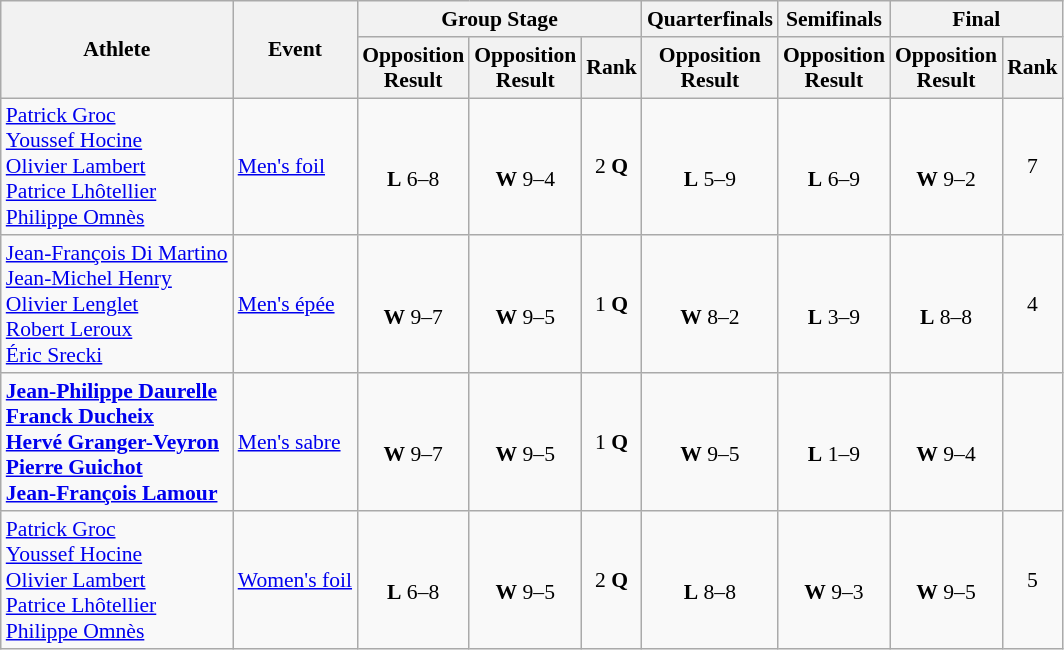<table class=wikitable style="font-size:90%">
<tr>
<th rowspan="2">Athlete</th>
<th rowspan="2">Event</th>
<th colspan="3">Group Stage</th>
<th>Quarterfinals</th>
<th>Semifinals</th>
<th colspan="2">Final</th>
</tr>
<tr>
<th>Opposition<br>Result</th>
<th>Opposition<br>Result</th>
<th>Rank</th>
<th>Opposition<br>Result</th>
<th>Opposition<br>Result</th>
<th>Opposition<br>Result</th>
<th>Rank</th>
</tr>
<tr align=center>
<td align=left><a href='#'>Patrick Groc</a><br><a href='#'>Youssef Hocine</a><br><a href='#'>Olivier Lambert</a><br><a href='#'>Patrice Lhôtellier</a><br><a href='#'>Philippe Omnès</a></td>
<td align=left><a href='#'>Men's foil</a></td>
<td><br><strong>L</strong> 6–8</td>
<td><br><strong>W</strong> 9–4</td>
<td>2 <strong>Q</strong></td>
<td><br><strong>L</strong> 5–9</td>
<td><br><strong>L</strong> 6–9</td>
<td><br><strong>W</strong> 9–2</td>
<td>7</td>
</tr>
<tr align=center>
<td align=left><a href='#'>Jean-François Di Martino</a><br><a href='#'>Jean-Michel Henry</a><br><a href='#'>Olivier Lenglet</a><br><a href='#'>Robert Leroux</a><br><a href='#'>Éric Srecki</a></td>
<td align=left><a href='#'>Men's épée</a></td>
<td><br><strong>W</strong> 9–7</td>
<td><br><strong>W</strong> 9–5</td>
<td>1 <strong>Q</strong></td>
<td><br><strong>W</strong> 8–2</td>
<td><br><strong>L</strong> 3–9</td>
<td><br><strong>L</strong> 8–8</td>
<td>4</td>
</tr>
<tr align=center>
<td align=left><strong><a href='#'>Jean-Philippe Daurelle</a><br><a href='#'>Franck Ducheix</a><br><a href='#'>Hervé Granger-Veyron</a><br><a href='#'>Pierre Guichot</a><br><a href='#'>Jean-François Lamour</a></strong></td>
<td align=left><a href='#'>Men's sabre</a></td>
<td><br><strong>W</strong> 9–7</td>
<td><br><strong>W</strong> 9–5</td>
<td>1 <strong>Q</strong></td>
<td><br><strong>W</strong> 9–5</td>
<td><br><strong>L</strong> 1–9</td>
<td><br><strong>W</strong> 9–4</td>
<td></td>
</tr>
<tr align=center>
<td align=left><a href='#'>Patrick Groc</a><br><a href='#'>Youssef Hocine</a><br><a href='#'>Olivier Lambert</a><br><a href='#'>Patrice Lhôtellier</a><br><a href='#'>Philippe Omnès</a></td>
<td align=left><a href='#'>Women's foil</a></td>
<td><br><strong>L</strong> 6–8</td>
<td><br><strong>W</strong> 9–5</td>
<td>2 <strong>Q</strong></td>
<td><br><strong>L</strong> 8–8</td>
<td><br><strong>W</strong> 9–3</td>
<td><br><strong>W</strong> 9–5</td>
<td>5</td>
</tr>
</table>
